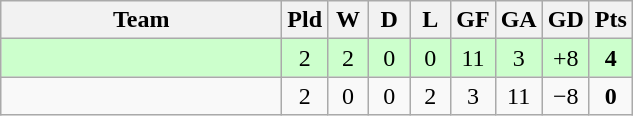<table class="wikitable" style="text-align:center;">
<tr>
<th width=180>Team</th>
<th width=20>Pld</th>
<th width=20>W</th>
<th width=20>D</th>
<th width=20>L</th>
<th width=20>GF</th>
<th width=20>GA</th>
<th width=20>GD</th>
<th width=20>Pts</th>
</tr>
<tr style="background:#cfc;">
<td align="left"></td>
<td>2</td>
<td>2</td>
<td>0</td>
<td>0</td>
<td>11</td>
<td>3</td>
<td>+8</td>
<td><strong>4</strong></td>
</tr>
<tr>
<td align="left"></td>
<td>2</td>
<td>0</td>
<td>0</td>
<td>2</td>
<td>3</td>
<td>11</td>
<td>−8</td>
<td><strong>0</strong></td>
</tr>
</table>
